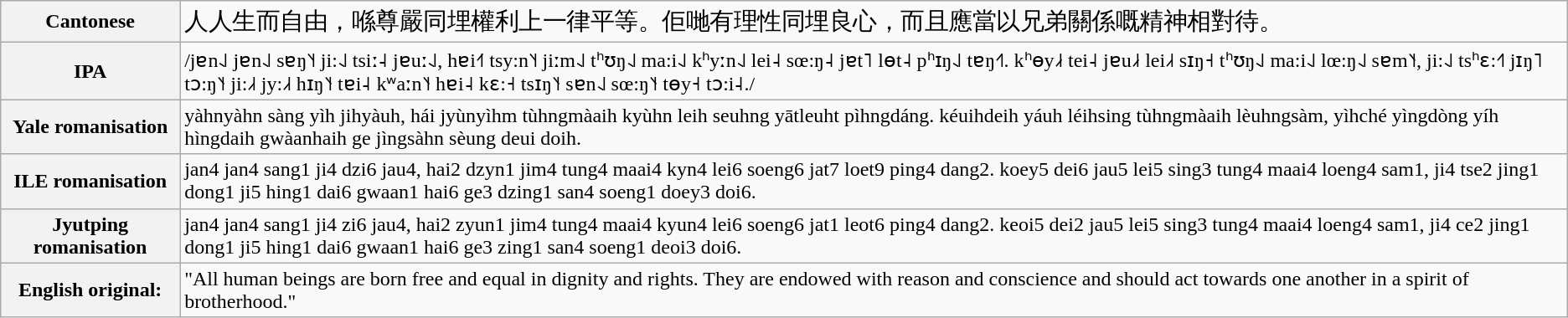<table class="wikitable">
<tr>
<th>Cantonese</th>
<td><big>人人生而自由，喺尊嚴同埋權利上一律平等。佢哋有理性同埋良心，而且應當以兄弟關係嘅精神相對待。</big></td>
</tr>
<tr>
<th>IPA</th>
<td>/jɐn˨˩ jɐn˨˩ sɐŋ˥˧ ji:˨˩ tsiː˨ jɐuː˨˩, hɐi˧˥ tsy:n˥˧ jiːm˨˩ tʰʊŋ˨˩ ma:i˨˩ kʰyːn˨˩ lei˨ sœ:ŋ˨ jɐt˥ lɵt˨ pʰɪŋ˨˩ tɐŋ˧˥. kʰɵy˩˧ tei˨ jɐu˩˧ lei˩˧ sɪŋ˧ tʰʊŋ˨˩ ma:i˨˩ lœ:ŋ˨˩ sɐm˥˧, ji:˨˩ tsʰɛ:˧˥ jɪŋ˥ tɔ:ŋ˥˧ ji:˩˧ jy:˩˧ hɪŋ˥˧ tɐi˨ kʷaːn˥˧ hɐi˨ kɛ:˧ tsɪŋ˥˧ sɐn˨˩ sœ:ŋ˥˧ tɵy˧ tɔ:i˨./</td>
</tr>
<tr>
<th>Yale romanisation</th>
<td>yàhnyàhn sàng yìh jihyàuh, hái jyùnyìhm tùhngmàaih kyùhn leih seuhng yātleuht pìhngdáng. kéuihdeih yáuh léihsing tùhngmàaih lèuhngsàm, yìhché yìngdòng yíh hìngdaih gwàanhaih ge jìngsàhn sèung deui doih.</td>
</tr>
<tr>
<th>ILE romanisation</th>
<td>jan4 jan4 sang1 ji4 dzi6 jau4, hai2 dzyn1 jim4 tung4 maai4 kyn4 lei6 soeng6 jat7 loet9 ping4 dang2. koey5 dei6 jau5 lei5 sing3 tung4 maai4 loeng4 sam1, ji4 tse2 jing1 dong1 ji5 hing1 dai6 gwaan1 hai6 ge3 dzing1 san4 soeng1 doey3 doi6.</td>
</tr>
<tr>
<th>Jyutping romanisation</th>
<td>jan4 jan4 sang1 ji4 zi6 jau4, hai2 zyun1 jim4 tung4 maai4 kyun4 lei6 soeng6 jat1 leot6 ping4 dang2. keoi5 dei2 jau5 lei5 sing3 tung4 maai4 loeng4 sam1, ji4 ce2 jing1 dong1 ji5 hing1 dai6 gwaan1 hai6 ge3 zing1 san4 soeng1 deoi3 doi6.</td>
</tr>
<tr>
<th>English original:</th>
<td>"All human beings are born free and equal in dignity and rights. They are endowed with reason and conscience and should act towards one another in a spirit of brotherhood."</td>
</tr>
</table>
